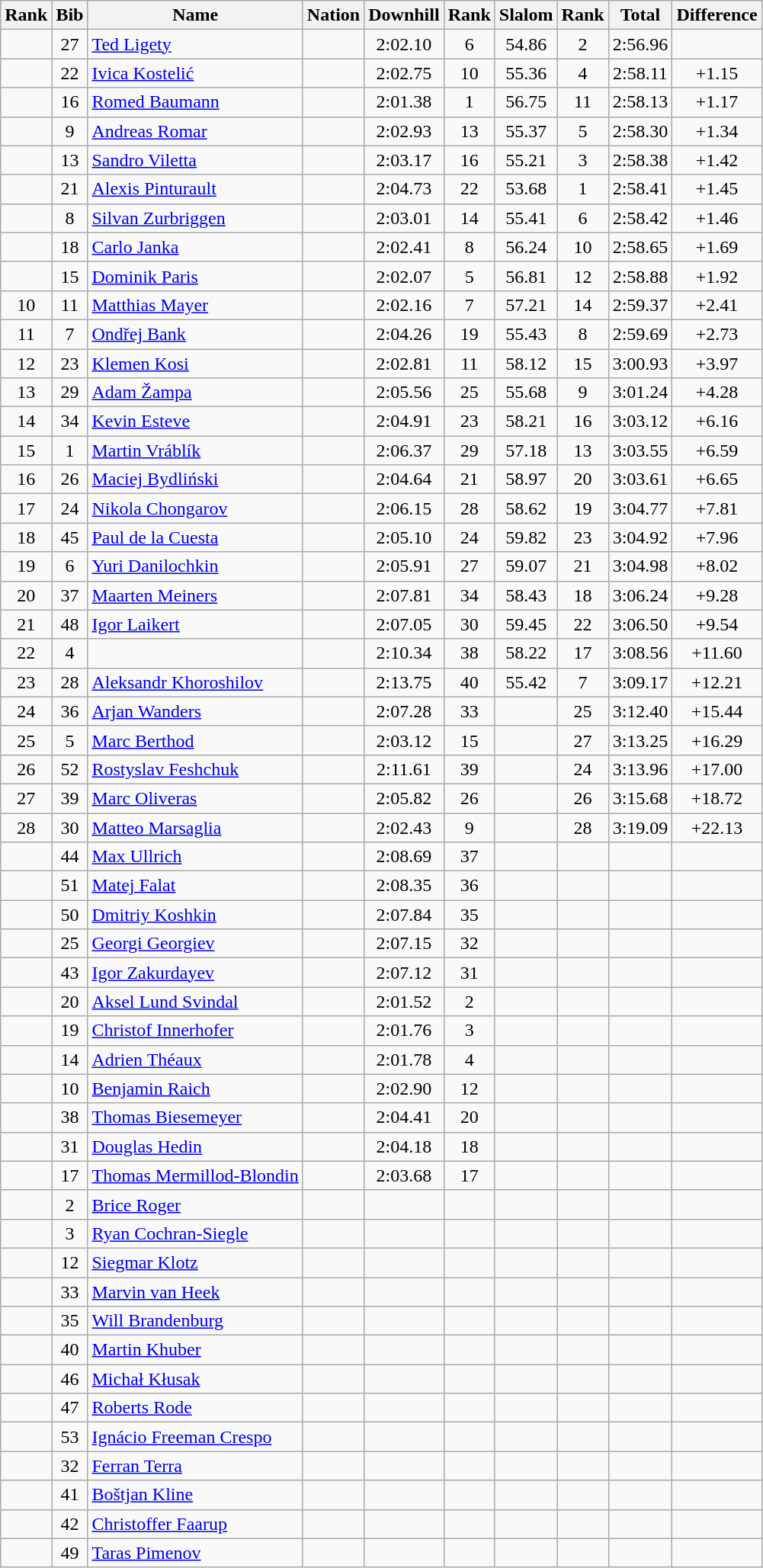<table class="wikitable sortable" style="text-align:center">
<tr>
<th>Rank</th>
<th>Bib</th>
<th>Name</th>
<th>Nation</th>
<th>Downhill</th>
<th>Rank</th>
<th>Slalom</th>
<th>Rank</th>
<th>Total</th>
<th>Difference</th>
</tr>
<tr>
<td></td>
<td>27</td>
<td align=left><a href='#'>Ted Ligety</a></td>
<td align=left></td>
<td>2:02.10</td>
<td>6</td>
<td>54.86</td>
<td>2</td>
<td>2:56.96</td>
<td></td>
</tr>
<tr>
<td></td>
<td>22</td>
<td align=left><a href='#'>Ivica Kostelić</a></td>
<td align=left></td>
<td>2:02.75</td>
<td>10</td>
<td>55.36</td>
<td>4</td>
<td>2:58.11</td>
<td>+1.15</td>
</tr>
<tr>
<td></td>
<td>16</td>
<td align=left><a href='#'>Romed Baumann</a></td>
<td align=left></td>
<td>2:01.38</td>
<td>1</td>
<td>56.75</td>
<td>11</td>
<td>2:58.13</td>
<td>+1.17</td>
</tr>
<tr>
<td></td>
<td>9</td>
<td align=left><a href='#'>Andreas Romar</a></td>
<td align=left></td>
<td>2:02.93</td>
<td>13</td>
<td>55.37</td>
<td>5</td>
<td>2:58.30</td>
<td>+1.34</td>
</tr>
<tr>
<td></td>
<td>13</td>
<td align=left><a href='#'>Sandro Viletta</a></td>
<td align=left></td>
<td>2:03.17</td>
<td>16</td>
<td>55.21</td>
<td>3</td>
<td>2:58.38</td>
<td>+1.42</td>
</tr>
<tr>
<td></td>
<td>21</td>
<td align=left><a href='#'>Alexis Pinturault</a></td>
<td align=left></td>
<td>2:04.73</td>
<td>22</td>
<td>53.68</td>
<td>1</td>
<td>2:58.41</td>
<td>+1.45</td>
</tr>
<tr>
<td></td>
<td>8</td>
<td align=left><a href='#'>Silvan Zurbriggen</a></td>
<td align=left></td>
<td>2:03.01</td>
<td>14</td>
<td>55.41</td>
<td>6</td>
<td>2:58.42</td>
<td>+1.46</td>
</tr>
<tr>
<td></td>
<td>18</td>
<td align=left><a href='#'>Carlo Janka</a></td>
<td align=left></td>
<td>2:02.41</td>
<td>8</td>
<td>56.24</td>
<td>10</td>
<td>2:58.65</td>
<td>+1.69</td>
</tr>
<tr>
<td></td>
<td>15</td>
<td align=left><a href='#'>Dominik Paris</a></td>
<td align=left></td>
<td>2:02.07</td>
<td>5</td>
<td>56.81</td>
<td>12</td>
<td>2:58.88</td>
<td>+1.92</td>
</tr>
<tr>
<td>10</td>
<td>11</td>
<td align=left><a href='#'>Matthias Mayer</a></td>
<td align=left></td>
<td>2:02.16</td>
<td>7</td>
<td>57.21</td>
<td>14</td>
<td>2:59.37</td>
<td>+2.41</td>
</tr>
<tr>
<td>11</td>
<td>7</td>
<td align=left><a href='#'>Ondřej Bank</a></td>
<td align=left></td>
<td>2:04.26</td>
<td>19</td>
<td>55.43</td>
<td>8</td>
<td>2:59.69</td>
<td>+2.73</td>
</tr>
<tr>
<td>12</td>
<td>23</td>
<td align=left><a href='#'>Klemen Kosi</a></td>
<td align=left></td>
<td>2:02.81</td>
<td>11</td>
<td>58.12</td>
<td>15</td>
<td>3:00.93</td>
<td>+3.97</td>
</tr>
<tr>
<td>13</td>
<td>29</td>
<td align=left><a href='#'>Adam Žampa</a></td>
<td align=left></td>
<td>2:05.56</td>
<td>25</td>
<td>55.68</td>
<td>9</td>
<td>3:01.24</td>
<td>+4.28</td>
</tr>
<tr>
<td>14</td>
<td>34</td>
<td align=left><a href='#'>Kevin Esteve</a></td>
<td align=left></td>
<td>2:04.91</td>
<td>23</td>
<td>58.21</td>
<td>16</td>
<td>3:03.12</td>
<td>+6.16</td>
</tr>
<tr>
<td>15</td>
<td>1</td>
<td align=left><a href='#'>Martin Vráblík</a></td>
<td align=left></td>
<td>2:06.37</td>
<td>29</td>
<td>57.18</td>
<td>13</td>
<td>3:03.55</td>
<td>+6.59</td>
</tr>
<tr>
<td>16</td>
<td>26</td>
<td align=left><a href='#'>Maciej Bydliński</a></td>
<td align=left></td>
<td>2:04.64</td>
<td>21</td>
<td>58.97</td>
<td>20</td>
<td>3:03.61</td>
<td>+6.65</td>
</tr>
<tr>
<td>17</td>
<td>24</td>
<td align=left><a href='#'>Nikola Chongarov</a></td>
<td align=left></td>
<td>2:06.15</td>
<td>28</td>
<td>58.62</td>
<td>19</td>
<td>3:04.77</td>
<td>+7.81</td>
</tr>
<tr>
<td>18</td>
<td>45</td>
<td align=left><a href='#'>Paul de la Cuesta</a></td>
<td align=left></td>
<td>2:05.10</td>
<td>24</td>
<td>59.82</td>
<td>23</td>
<td>3:04.92</td>
<td>+7.96</td>
</tr>
<tr>
<td>19</td>
<td>6</td>
<td align=left><a href='#'>Yuri Danilochkin</a></td>
<td align=left></td>
<td>2:05.91</td>
<td>27</td>
<td>59.07</td>
<td>21</td>
<td>3:04.98</td>
<td>+8.02</td>
</tr>
<tr>
<td>20</td>
<td>37</td>
<td align=left><a href='#'>Maarten Meiners</a></td>
<td align=left></td>
<td>2:07.81</td>
<td>34</td>
<td>58.43</td>
<td>18</td>
<td>3:06.24</td>
<td>+9.28</td>
</tr>
<tr>
<td>21</td>
<td>48</td>
<td align=left><a href='#'>Igor Laikert</a></td>
<td align=left></td>
<td>2:07.05</td>
<td>30</td>
<td>59.45</td>
<td>22</td>
<td>3:06.50</td>
<td>+9.54</td>
</tr>
<tr>
<td>22</td>
<td>4</td>
<td align=left></td>
<td align=left></td>
<td>2:10.34</td>
<td>38</td>
<td>58.22</td>
<td>17</td>
<td>3:08.56</td>
<td>+11.60</td>
</tr>
<tr>
<td>23</td>
<td>28</td>
<td align=left><a href='#'>Aleksandr Khoroshilov</a></td>
<td align=left></td>
<td>2:13.75</td>
<td>40</td>
<td>55.42</td>
<td>7</td>
<td>3:09.17</td>
<td>+12.21</td>
</tr>
<tr>
<td>24</td>
<td>36</td>
<td align=left><a href='#'>Arjan Wanders</a></td>
<td align=left></td>
<td>2:07.28</td>
<td>33</td>
<td></td>
<td>25</td>
<td>3:12.40</td>
<td>+15.44</td>
</tr>
<tr>
<td>25</td>
<td>5</td>
<td align=left><a href='#'>Marc Berthod</a></td>
<td align=left></td>
<td>2:03.12</td>
<td>15</td>
<td></td>
<td>27</td>
<td>3:13.25</td>
<td>+16.29</td>
</tr>
<tr>
<td>26</td>
<td>52</td>
<td align=left><a href='#'>Rostyslav Feshchuk</a></td>
<td align=left></td>
<td>2:11.61</td>
<td>39</td>
<td></td>
<td>24</td>
<td>3:13.96</td>
<td>+17.00</td>
</tr>
<tr>
<td>27</td>
<td>39</td>
<td align=left><a href='#'>Marc Oliveras</a></td>
<td align=left></td>
<td>2:05.82</td>
<td>26</td>
<td></td>
<td>26</td>
<td>3:15.68</td>
<td>+18.72</td>
</tr>
<tr>
<td>28</td>
<td>30</td>
<td align=left><a href='#'>Matteo Marsaglia</a></td>
<td align=left></td>
<td>2:02.43</td>
<td>9</td>
<td></td>
<td>28</td>
<td>3:19.09</td>
<td>+22.13</td>
</tr>
<tr>
<td></td>
<td>44</td>
<td align=left><a href='#'>Max Ullrich</a></td>
<td align=left></td>
<td>2:08.69</td>
<td>37</td>
<td></td>
<td></td>
<td></td>
<td></td>
</tr>
<tr>
<td></td>
<td>51</td>
<td align=left><a href='#'>Matej Falat</a></td>
<td align=left></td>
<td>2:08.35</td>
<td>36</td>
<td></td>
<td></td>
<td></td>
<td></td>
</tr>
<tr>
<td></td>
<td>50</td>
<td align=left><a href='#'>Dmitriy Koshkin</a></td>
<td align=left></td>
<td>2:07.84</td>
<td>35</td>
<td></td>
<td></td>
<td></td>
<td></td>
</tr>
<tr>
<td></td>
<td>25</td>
<td align=left><a href='#'>Georgi Georgiev</a></td>
<td align=left></td>
<td>2:07.15</td>
<td>32</td>
<td></td>
<td></td>
<td></td>
<td></td>
</tr>
<tr>
<td></td>
<td>43</td>
<td align=left><a href='#'>Igor Zakurdayev</a></td>
<td align=left></td>
<td>2:07.12</td>
<td>31</td>
<td></td>
<td></td>
<td></td>
<td></td>
</tr>
<tr>
<td></td>
<td>20</td>
<td align=left><a href='#'>Aksel Lund Svindal</a></td>
<td align=left></td>
<td>2:01.52</td>
<td>2</td>
<td></td>
<td></td>
<td></td>
<td></td>
</tr>
<tr>
<td></td>
<td>19</td>
<td align=left><a href='#'>Christof Innerhofer</a></td>
<td align=left></td>
<td>2:01.76</td>
<td>3</td>
<td></td>
<td></td>
<td></td>
<td></td>
</tr>
<tr>
<td></td>
<td>14</td>
<td align=left><a href='#'>Adrien Théaux</a></td>
<td align=left></td>
<td>2:01.78</td>
<td>4</td>
<td></td>
<td></td>
<td></td>
<td></td>
</tr>
<tr>
<td></td>
<td>10</td>
<td align=left><a href='#'>Benjamin Raich</a></td>
<td align=left></td>
<td>2:02.90</td>
<td>12</td>
<td></td>
<td></td>
<td></td>
<td></td>
</tr>
<tr>
<td></td>
<td>38</td>
<td align=left><a href='#'>Thomas Biesemeyer</a></td>
<td align=left></td>
<td>2:04.41</td>
<td>20</td>
<td></td>
<td></td>
<td></td>
<td></td>
</tr>
<tr>
<td></td>
<td>31</td>
<td align=left><a href='#'>Douglas Hedin</a></td>
<td align=left></td>
<td>2:04.18</td>
<td>18</td>
<td></td>
<td></td>
<td></td>
<td></td>
</tr>
<tr>
<td></td>
<td>17</td>
<td align=left><a href='#'>Thomas Mermillod-Blondin</a></td>
<td align=left></td>
<td>2:03.68</td>
<td>17</td>
<td></td>
<td></td>
<td></td>
<td></td>
</tr>
<tr>
<td></td>
<td>2</td>
<td align=left><a href='#'>Brice Roger</a></td>
<td align=left></td>
<td></td>
<td></td>
<td></td>
<td></td>
<td></td>
<td></td>
</tr>
<tr>
<td></td>
<td>3</td>
<td align=left><a href='#'>Ryan Cochran-Siegle</a></td>
<td align=left></td>
<td></td>
<td></td>
<td></td>
<td></td>
<td></td>
<td></td>
</tr>
<tr>
<td></td>
<td>12</td>
<td align=left><a href='#'>Siegmar Klotz</a></td>
<td align=left></td>
<td></td>
<td></td>
<td></td>
<td></td>
<td></td>
<td></td>
</tr>
<tr>
<td></td>
<td>33</td>
<td align=left><a href='#'>Marvin van Heek</a></td>
<td align=left></td>
<td></td>
<td></td>
<td></td>
<td></td>
<td></td>
<td></td>
</tr>
<tr>
<td></td>
<td>35</td>
<td align=left><a href='#'>Will Brandenburg</a></td>
<td align=left></td>
<td></td>
<td></td>
<td></td>
<td></td>
<td></td>
<td></td>
</tr>
<tr>
<td></td>
<td>40</td>
<td align=left><a href='#'>Martin Khuber</a></td>
<td align=left></td>
<td></td>
<td></td>
<td></td>
<td></td>
<td></td>
<td></td>
</tr>
<tr>
<td></td>
<td>46</td>
<td align=left><a href='#'>Michał Kłusak</a></td>
<td align=left></td>
<td></td>
<td></td>
<td></td>
<td></td>
<td></td>
<td></td>
</tr>
<tr>
<td></td>
<td>47</td>
<td align=left><a href='#'>Roberts Rode</a></td>
<td align=left></td>
<td></td>
<td></td>
<td></td>
<td></td>
<td></td>
<td></td>
</tr>
<tr>
<td></td>
<td>53</td>
<td align=left><a href='#'>Ignácio Freeman Crespo</a></td>
<td align=left></td>
<td></td>
<td></td>
<td></td>
<td></td>
<td></td>
<td></td>
</tr>
<tr>
<td></td>
<td>32</td>
<td align=left><a href='#'>Ferran Terra</a></td>
<td align=left></td>
<td></td>
<td></td>
<td></td>
<td></td>
<td></td>
<td></td>
</tr>
<tr>
<td></td>
<td>41</td>
<td align=left><a href='#'>Boštjan Kline</a></td>
<td align=left></td>
<td></td>
<td></td>
<td></td>
<td></td>
<td></td>
<td></td>
</tr>
<tr>
<td></td>
<td>42</td>
<td align=left><a href='#'>Christoffer Faarup</a></td>
<td align=left></td>
<td></td>
<td></td>
<td></td>
<td></td>
<td></td>
<td></td>
</tr>
<tr>
<td></td>
<td>49</td>
<td align=left><a href='#'>Taras Pimenov</a></td>
<td align=left></td>
<td></td>
<td></td>
<td></td>
<td></td>
<td></td>
<td></td>
</tr>
</table>
